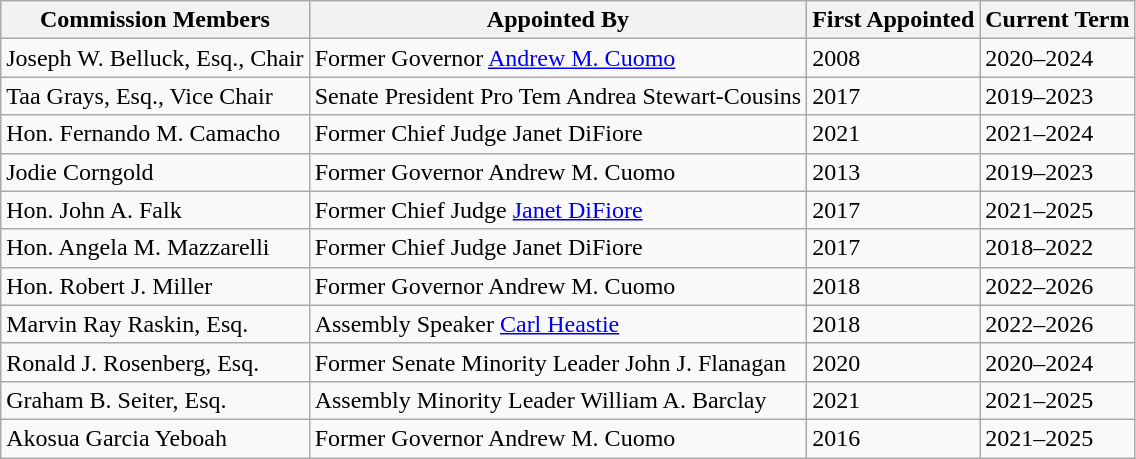<table class="wikitable">
<tr>
<th>Commission Members</th>
<th>Appointed By</th>
<th>First Appointed</th>
<th>Current Term</th>
</tr>
<tr>
<td>Joseph W. Belluck, Esq., Chair</td>
<td>Former Governor <a href='#'>Andrew M. Cuomo</a></td>
<td>2008</td>
<td>2020–2024</td>
</tr>
<tr>
<td>Taa Grays, Esq., Vice Chair</td>
<td>Senate President Pro Tem Andrea Stewart-Cousins</td>
<td>2017</td>
<td>2019–2023</td>
</tr>
<tr>
<td>Hon. Fernando M. Camacho</td>
<td>Former Chief Judge Janet DiFiore</td>
<td>2021</td>
<td>2021–2024</td>
</tr>
<tr>
<td>Jodie Corngold</td>
<td>Former Governor Andrew M. Cuomo</td>
<td>2013</td>
<td>2019–2023</td>
</tr>
<tr>
<td>Hon. John A. Falk</td>
<td>Former Chief Judge <a href='#'>Janet DiFiore</a></td>
<td>2017</td>
<td>2021–2025</td>
</tr>
<tr>
<td>Hon. Angela M. Mazzarelli</td>
<td>Former Chief Judge Janet DiFiore</td>
<td>2017</td>
<td>2018–2022</td>
</tr>
<tr>
<td>Hon. Robert J. Miller</td>
<td>Former Governor Andrew M. Cuomo</td>
<td>2018</td>
<td>2022–2026</td>
</tr>
<tr>
<td>Marvin Ray Raskin, Esq.</td>
<td>Assembly Speaker <a href='#'>Carl Heastie</a></td>
<td>2018</td>
<td>2022–2026</td>
</tr>
<tr>
<td>Ronald J. Rosenberg, Esq.</td>
<td>Former Senate Minority Leader John J. Flanagan</td>
<td>2020</td>
<td>2020–2024</td>
</tr>
<tr>
<td>Graham B. Seiter, Esq.</td>
<td>Assembly Minority Leader William A. Barclay</td>
<td>2021</td>
<td>2021–2025</td>
</tr>
<tr>
<td>Akosua Garcia Yeboah</td>
<td>Former Governor Andrew M. Cuomo</td>
<td>2016</td>
<td>2021–2025</td>
</tr>
</table>
